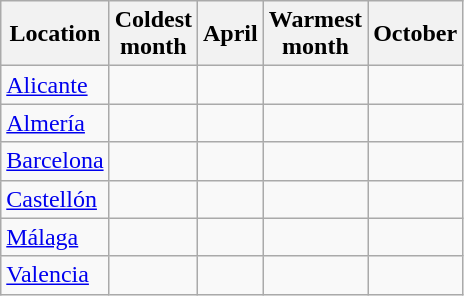<table class="wikitable sortable nowrap" style="text-align: center;">
<tr>
<th>Location</th>
<th>Coldest<br>month</th>
<th>April</th>
<th>Warmest<br>month</th>
<th>October</th>
</tr>
<tr>
<td style="text-align: left;"><a href='#'>Alicante</a></td>
<td></td>
<td></td>
<td></td>
<td></td>
</tr>
<tr>
<td style="text-align: left;"><a href='#'>Almería</a></td>
<td></td>
<td></td>
<td></td>
<td></td>
</tr>
<tr>
<td style="text-align: left;"><a href='#'>Barcelona</a></td>
<td></td>
<td></td>
<td></td>
<td></td>
</tr>
<tr>
<td style="text-align: left;"><a href='#'>Castellón</a></td>
<td></td>
<td></td>
<td></td>
<td></td>
</tr>
<tr>
<td style="text-align: left;"><a href='#'>Málaga</a></td>
<td></td>
<td></td>
<td></td>
<td></td>
</tr>
<tr>
<td style="text-align: left;"><a href='#'>Valencia</a></td>
<td></td>
<td></td>
<td></td>
<td></td>
</tr>
</table>
